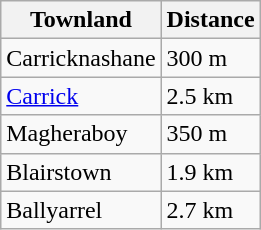<table class="wikitable">
<tr>
<th>Townland</th>
<th>Distance</th>
</tr>
<tr>
<td>Carricknashane</td>
<td>300 m</td>
</tr>
<tr>
<td><a href='#'>Carrick</a></td>
<td>2.5 km</td>
</tr>
<tr>
<td>Magheraboy</td>
<td>350 m</td>
</tr>
<tr>
<td>Blairstown</td>
<td>1.9 km</td>
</tr>
<tr>
<td>Ballyarrel</td>
<td>2.7 km</td>
</tr>
</table>
